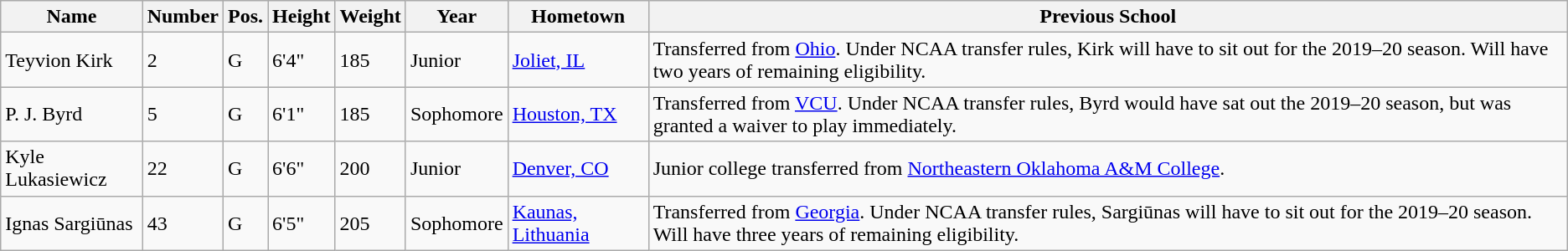<table class="wikitable sortable" border="1">
<tr>
<th>Name</th>
<th>Number</th>
<th>Pos.</th>
<th>Height</th>
<th>Weight</th>
<th>Year</th>
<th>Hometown</th>
<th class="unsortable">Previous School</th>
</tr>
<tr>
<td>Teyvion Kirk</td>
<td>2</td>
<td>G</td>
<td>6'4"</td>
<td>185</td>
<td>Junior</td>
<td><a href='#'>Joliet, IL</a></td>
<td>Transferred from <a href='#'>Ohio</a>. Under NCAA transfer rules, Kirk will have to sit out for the 2019–20 season. Will have two years of remaining eligibility.</td>
</tr>
<tr>
<td>P. J. Byrd</td>
<td>5</td>
<td>G</td>
<td>6'1"</td>
<td>185</td>
<td>Sophomore</td>
<td><a href='#'>Houston, TX</a></td>
<td>Transferred from <a href='#'>VCU</a>. Under NCAA transfer rules, Byrd would have sat out the 2019–20 season, but was granted a waiver to play immediately.</td>
</tr>
<tr>
<td>Kyle Lukasiewicz</td>
<td>22</td>
<td>G</td>
<td>6'6"</td>
<td>200</td>
<td>Junior</td>
<td><a href='#'>Denver, CO</a></td>
<td>Junior college transferred from <a href='#'>Northeastern Oklahoma A&M College</a>.</td>
</tr>
<tr>
<td>Ignas Sargiūnas</td>
<td>43</td>
<td>G</td>
<td>6'5"</td>
<td>205</td>
<td>Sophomore</td>
<td><a href='#'>Kaunas, Lithuania</a></td>
<td>Transferred from <a href='#'>Georgia</a>. Under NCAA transfer rules, Sargiūnas will have to sit out for the 2019–20 season. Will have three years of remaining eligibility.</td>
</tr>
</table>
